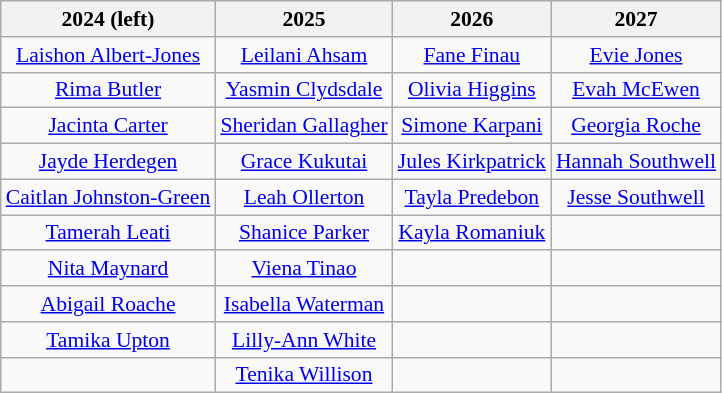<table class="wikitable" style="text-align: center; font-size:90%">
<tr>
<th>2024 (left)</th>
<th>2025</th>
<th>2026</th>
<th>2027</th>
</tr>
<tr>
<td><a href='#'>Laishon Albert-Jones</a></td>
<td><a href='#'>Leilani Ahsam</a></td>
<td><a href='#'>Fane Finau</a></td>
<td><a href='#'>Evie Jones</a></td>
</tr>
<tr>
<td><a href='#'>Rima Butler</a></td>
<td><a href='#'>Yasmin Clydsdale</a></td>
<td><a href='#'>Olivia Higgins</a></td>
<td><a href='#'>Evah McEwen</a></td>
</tr>
<tr>
<td><a href='#'>Jacinta Carter</a></td>
<td><a href='#'>Sheridan Gallagher</a></td>
<td><a href='#'>Simone Karpani</a></td>
<td><a href='#'>Georgia Roche</a></td>
</tr>
<tr>
<td><a href='#'>Jayde Herdegen</a></td>
<td><a href='#'>Grace Kukutai</a></td>
<td><a href='#'>Jules Kirkpatrick</a></td>
<td><a href='#'>Hannah Southwell</a></td>
</tr>
<tr>
<td><a href='#'>Caitlan Johnston-Green</a></td>
<td><a href='#'>Leah Ollerton</a></td>
<td><a href='#'>Tayla Predebon</a></td>
<td><a href='#'>Jesse Southwell</a></td>
</tr>
<tr>
<td><a href='#'>Tamerah Leati</a></td>
<td><a href='#'>Shanice Parker</a></td>
<td><a href='#'>Kayla Romaniuk</a></td>
<td></td>
</tr>
<tr>
<td><a href='#'>Nita Maynard</a></td>
<td><a href='#'>Viena Tinao</a></td>
<td></td>
<td></td>
</tr>
<tr>
<td><a href='#'>Abigail Roache</a></td>
<td><a href='#'>Isabella Waterman</a></td>
<td></td>
<td></td>
</tr>
<tr>
<td><a href='#'>Tamika Upton</a></td>
<td><a href='#'>Lilly-Ann White</a></td>
<td></td>
<td></td>
</tr>
<tr>
<td></td>
<td><a href='#'>Tenika Willison</a></td>
<td></td>
<td></td>
</tr>
</table>
